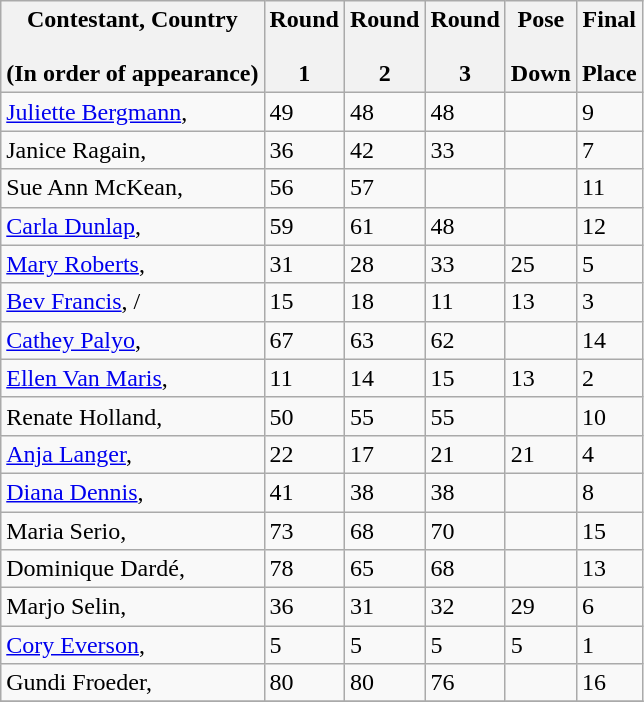<table class="wikitable">
<tr>
<th><strong>Contestant, Country</strong><br><br>(In order of appearance)</th>
<th><strong>Round</strong><br><br><strong>1</strong></th>
<th><strong>Round</strong><br><br><strong>2</strong></th>
<th><strong>Round</strong><br><br><strong>3</strong></th>
<th><strong>Pose</strong><br><br><strong>Down</strong></th>
<th><strong>Final</strong><br><br><strong>Place</strong></th>
</tr>
<tr>
<td><a href='#'>Juliette Bergmann</a>, </td>
<td>49</td>
<td>48</td>
<td>48</td>
<td></td>
<td>9</td>
</tr>
<tr>
<td>Janice Ragain, </td>
<td>36</td>
<td>42</td>
<td>33</td>
<td></td>
<td>7</td>
</tr>
<tr>
<td>Sue Ann McKean, </td>
<td>56</td>
<td>57</td>
<td></td>
<td></td>
<td>11</td>
</tr>
<tr>
<td><a href='#'>Carla Dunlap</a>, </td>
<td>59</td>
<td>61</td>
<td>48</td>
<td></td>
<td>12</td>
</tr>
<tr>
<td><a href='#'>Mary Roberts</a>, </td>
<td>31</td>
<td>28</td>
<td>33</td>
<td>25</td>
<td>5</td>
</tr>
<tr>
<td><a href='#'>Bev Francis</a>, /</td>
<td>15</td>
<td>18</td>
<td>11</td>
<td>13</td>
<td>3</td>
</tr>
<tr>
<td><a href='#'>Cathey Palyo</a>, </td>
<td>67</td>
<td>63</td>
<td>62</td>
<td></td>
<td>14</td>
</tr>
<tr>
<td><a href='#'>Ellen Van Maris</a>, </td>
<td>11</td>
<td>14</td>
<td>15</td>
<td>13</td>
<td>2</td>
</tr>
<tr>
<td>Renate Holland, </td>
<td>50</td>
<td>55</td>
<td>55</td>
<td></td>
<td>10</td>
</tr>
<tr>
<td><a href='#'>Anja Langer</a>, </td>
<td>22</td>
<td>17</td>
<td>21</td>
<td>21</td>
<td>4</td>
</tr>
<tr>
<td><a href='#'>Diana Dennis</a>, </td>
<td>41</td>
<td>38</td>
<td>38</td>
<td></td>
<td>8</td>
</tr>
<tr>
<td>Maria Serio, </td>
<td>73</td>
<td>68</td>
<td>70</td>
<td></td>
<td>15</td>
</tr>
<tr>
<td>Dominique Dardé, </td>
<td>78</td>
<td>65</td>
<td>68</td>
<td></td>
<td>13</td>
</tr>
<tr>
<td>Marjo Selin, </td>
<td>36</td>
<td>31</td>
<td>32</td>
<td>29</td>
<td>6</td>
</tr>
<tr>
<td><a href='#'>Cory Everson</a>, </td>
<td>5</td>
<td>5</td>
<td>5</td>
<td>5</td>
<td>1</td>
</tr>
<tr>
<td>Gundi Froeder, </td>
<td>80</td>
<td>80</td>
<td>76</td>
<td></td>
<td>16</td>
</tr>
<tr>
</tr>
</table>
